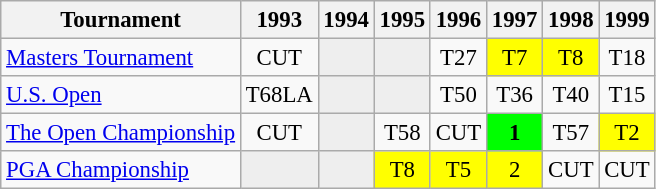<table class="wikitable" style="font-size:95%;text-align:center;">
<tr>
<th>Tournament</th>
<th>1993</th>
<th>1994</th>
<th>1995</th>
<th>1996</th>
<th>1997</th>
<th>1998</th>
<th>1999</th>
</tr>
<tr>
<td align=left><a href='#'>Masters Tournament</a></td>
<td>CUT</td>
<td style="background:#eeeeee;"></td>
<td style="background:#eeeeee;"></td>
<td>T27</td>
<td style="background:yellow;">T7</td>
<td style="background:yellow;">T8</td>
<td>T18</td>
</tr>
<tr>
<td align=left><a href='#'>U.S. Open</a></td>
<td>T68<span>LA</span></td>
<td style="background:#eeeeee;"></td>
<td style="background:#eeeeee;"></td>
<td>T50</td>
<td>T36</td>
<td>T40</td>
<td>T15</td>
</tr>
<tr>
<td align=left><a href='#'>The Open Championship</a></td>
<td>CUT</td>
<td style="background:#eeeeee;"></td>
<td>T58</td>
<td>CUT</td>
<td style="background:lime;"><strong>1</strong></td>
<td>T57</td>
<td style="background:yellow;">T2</td>
</tr>
<tr>
<td align=left><a href='#'>PGA Championship</a></td>
<td style="background:#eeeeee;"></td>
<td style="background:#eeeeee;"></td>
<td style="background:yellow;">T8</td>
<td style="background:yellow;">T5</td>
<td style="background:yellow;">2</td>
<td>CUT</td>
<td>CUT</td>
</tr>
</table>
